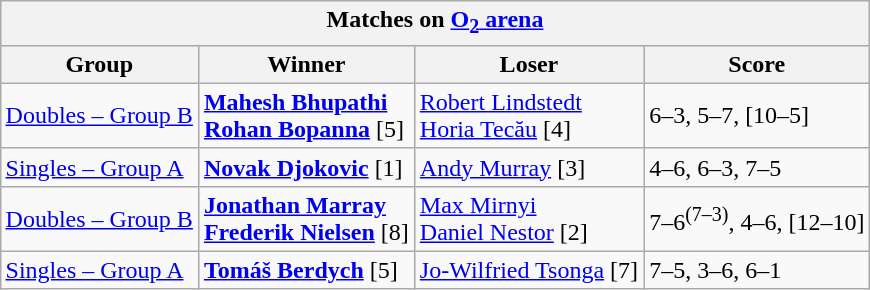<table class="wikitable collapsible uncollapsed" style="margin: 1em auto;" border=1>
<tr>
<th colspan=4><strong>Matches on <a href='#'>O<sub>2</sub> arena</a></strong></th>
</tr>
<tr>
<th>Group</th>
<th>Winner</th>
<th>Loser</th>
<th>Score</th>
</tr>
<tr>
<td><a href='#'>Doubles – Group B</a></td>
<td> <strong><a href='#'>Mahesh Bhupathi</a></strong> <br>  <strong><a href='#'>Rohan Bopanna</a></strong> [5]</td>
<td> <a href='#'>Robert Lindstedt</a> <br>  <a href='#'>Horia Tecău</a> [4]</td>
<td>6–3, 5–7, [10–5]</td>
</tr>
<tr>
<td><a href='#'>Singles – Group A</a></td>
<td> <strong><a href='#'>Novak Djokovic</a></strong> [1]</td>
<td> <a href='#'>Andy Murray</a> [3]</td>
<td>4–6, 6–3, 7–5</td>
</tr>
<tr>
<td><a href='#'>Doubles – Group B</a></td>
<td> <strong><a href='#'>Jonathan Marray</a></strong> <br>  <strong><a href='#'>Frederik Nielsen</a></strong> [8]</td>
<td> <a href='#'>Max Mirnyi</a> <br>  <a href='#'>Daniel Nestor</a> [2]</td>
<td>7–6<sup>(7–3)</sup>, 4–6, [12–10]</td>
</tr>
<tr>
<td><a href='#'>Singles – Group A</a></td>
<td> <strong><a href='#'>Tomáš Berdych</a></strong> [5]</td>
<td> <a href='#'>Jo-Wilfried Tsonga</a> [7]</td>
<td>7–5, 3–6, 6–1</td>
</tr>
</table>
